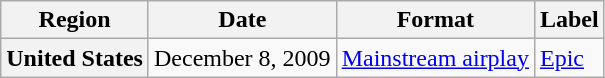<table class="wikitable plainrowheaders">
<tr>
<th>Region</th>
<th>Date</th>
<th>Format</th>
<th>Label</th>
</tr>
<tr>
<th scope="row">United States</th>
<td>December 8, 2009</td>
<td><a href='#'>Mainstream airplay</a></td>
<td><a href='#'>Epic</a></td>
</tr>
</table>
